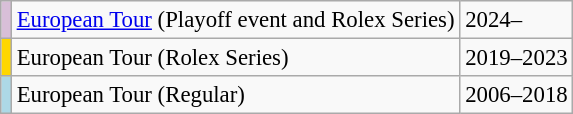<table class="wikitable" style="font-size:95%">
<tr>
<td style="background:thistle"></td>
<td><a href='#'>European Tour</a> (Playoff event and Rolex Series)</td>
<td>2024–</td>
</tr>
<tr>
<td style="background:gold"></td>
<td>European Tour (Rolex Series)</td>
<td>2019–2023</td>
</tr>
<tr>
<td style="background:lightblue"></td>
<td>European Tour (Regular)</td>
<td>2006–2018</td>
</tr>
</table>
